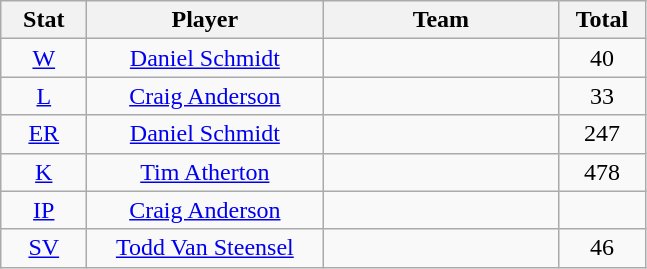<table class="wikitable" style="text-align:center;">
<tr>
<th width=50>Stat</th>
<th width=150>Player</th>
<th width=150>Team</th>
<th width=50>Total</th>
</tr>
<tr>
<td><a href='#'>W</a></td>
<td><a href='#'>Daniel Schmidt</a></td>
<td></td>
<td>40</td>
</tr>
<tr>
<td><a href='#'>L</a></td>
<td><a href='#'>Craig Anderson</a></td>
<td></td>
<td>33</td>
</tr>
<tr>
<td><a href='#'>ER</a></td>
<td><a href='#'>Daniel Schmidt</a></td>
<td></td>
<td>247</td>
</tr>
<tr>
<td><a href='#'>K</a></td>
<td><a href='#'>Tim Atherton</a></td>
<td>  </td>
<td>478</td>
</tr>
<tr>
<td><a href='#'>IP</a></td>
<td><a href='#'>Craig Anderson</a></td>
<td></td>
<td></td>
</tr>
<tr>
<td><a href='#'>SV</a></td>
<td><a href='#'>Todd Van Steensel</a></td>
<td></td>
<td>46</td>
</tr>
</table>
